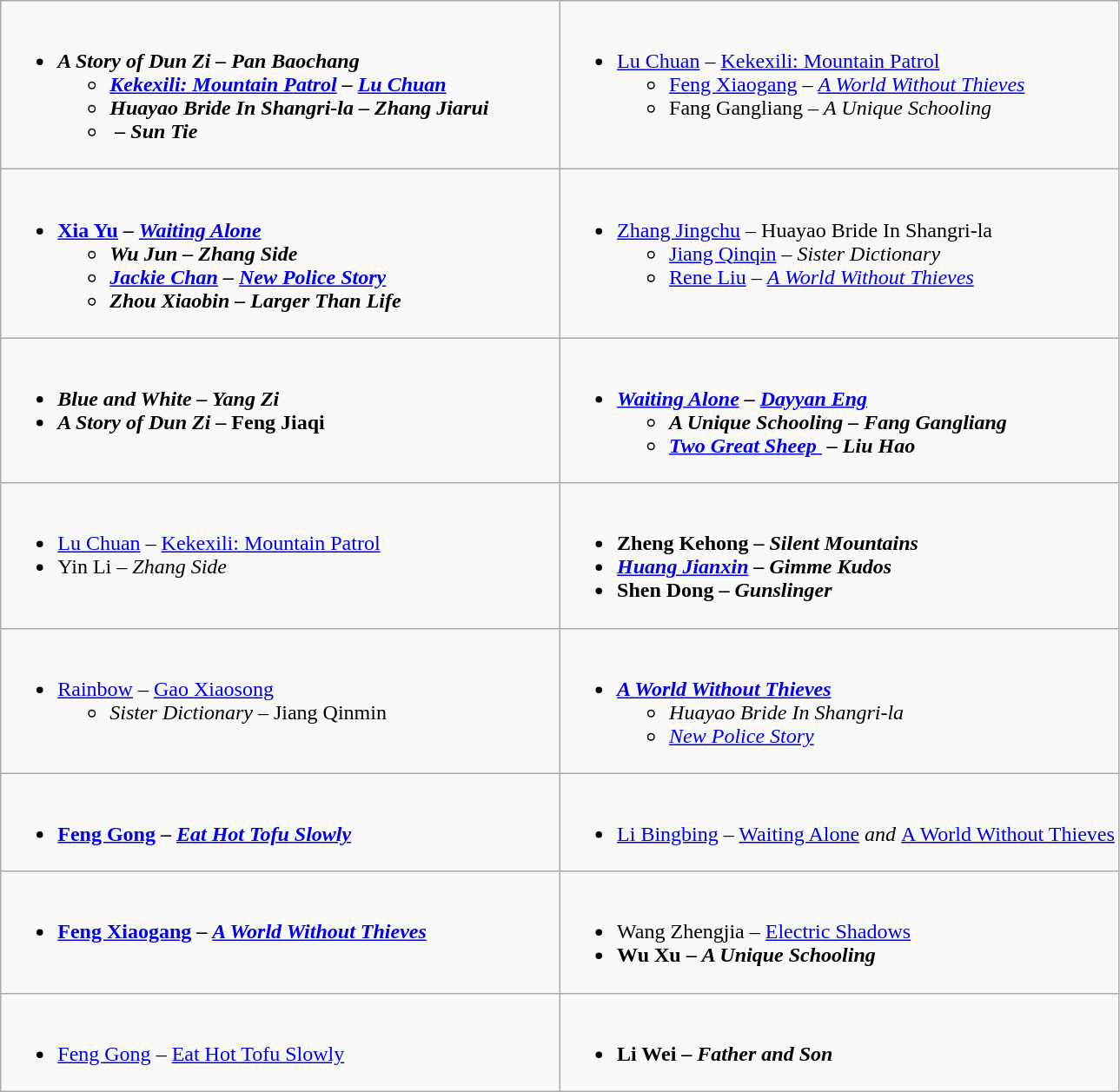<table class=wikitable>
<tr>
<td valign="top" width="50%"><br><ul><li><strong><em>A Story of Dun Zi<em> – Pan Baochang<strong><ul><li></em><a href='#'>Kekexili: Mountain Patrol</a><em> – <a href='#'>Lu Chuan</a></li><li></em>Huayao Bride In Shangri-la<em> – Zhang Jiarui</li><li></em><em> – Sun Tie</li></ul></li></ul></td>
<td valign="top" width="50%"><br><ul><li></strong><a href='#'>Lu Chuan</a> – </em><a href='#'>Kekexili: Mountain Patrol</a></em></strong><ul><li><a href='#'>Feng Xiaogang</a> – <em><a href='#'>A World Without Thieves</a></em></li><li>Fang Gangliang – <em>A Unique Schooling</em></li></ul></li></ul></td>
</tr>
<tr>
<td valign="top" width="50%"><br><ul><li><strong><a href='#'>Xia Yu</a> – <em><a href='#'>Waiting Alone</a><strong><em><ul><li>Wu Jun – </em>Zhang Side<em></li><li><a href='#'>Jackie Chan</a> – </em><a href='#'>New Police Story</a><em></li><li>Zhou Xiaobin – </em>Larger Than Life<em></li></ul></li></ul></td>
<td valign="top" width="50%"><br><ul><li></strong><a href='#'>Zhang Jingchu</a> – </em>Huayao Bride In Shangri-la</em></strong><ul><li><a href='#'>Jiang Qinqin</a> – <em>Sister Dictionary</em></li><li><a href='#'>Rene Liu</a> – <em><a href='#'>A World Without Thieves</a></em></li></ul></li></ul></td>
</tr>
<tr>
<td valign="top" width="50%"><br><ul><li><strong><em>Blue and White<em> – Yang Zi<strong></li><li></em></strong>A Story of Dun Zi</em> – Feng Jiaqi</strong></li></ul></td>
<td valign="top" width="50%"><br><ul><li><strong><em><a href='#'>Waiting Alone</a><em> – <a href='#'>Dayyan Eng</a><strong><ul><li></em>A Unique Schooling<em> – Fang Gangliang</li><li></em><a href='#'>Two Great Sheep </a><em> – Liu Hao</li></ul></li></ul></td>
</tr>
<tr>
<td valign="top" width="50%"><br><ul><li></strong><a href='#'>Lu Chuan</a> – </em><a href='#'>Kekexili: Mountain Patrol</a></em></strong></li><li>Yin Li – <em>Zhang Side</em></li></ul></td>
<td valign="top" width="50%"><br><ul><li><strong>Zheng Kehong – <em>Silent Mountains<strong><em></li><li></strong><a href='#'>Huang Jianxin</a> – </em>Gimme Kudos</em></strong></li><li><strong>Shen Dong – <em>Gunslinger<strong><em></li></ul></td>
</tr>
<tr>
<td valign="top" width="50%"><br><ul><li></em></strong><a href='#'>Rainbow</a></em> – <a href='#'>Gao Xiaosong</a></strong><ul><li><em>Sister Dictionary</em> – Jiang Qinmin</li></ul></li></ul></td>
<td valign="top" width="50%"><br><ul><li><strong><em><a href='#'>A World Without Thieves</a></em></strong><ul><li><em>Huayao Bride In Shangri-la</em></li><li><em><a href='#'>New Police Story</a></em></li></ul></li></ul></td>
</tr>
<tr>
<td valign="top" width="50%"><br><ul><li><strong><a href='#'>Feng Gong</a> – <em><a href='#'>Eat Hot Tofu Slowly</a><strong><em></li></ul></td>
<td valign="top" width="50%"><br><ul><li></strong><a href='#'>Li Bingbing</a> – </em><a href='#'>Waiting Alone</a><em> and </em><a href='#'>A World Without Thieves</a></em></strong></li></ul></td>
</tr>
<tr>
<td valign="top" width="50%"><br><ul><li><strong><a href='#'>Feng Xiaogang</a> – <em><a href='#'>A World Without Thieves</a><strong><em></li></ul></td>
<td valign="top" width="50%"><br><ul><li></strong>Wang Zhengjia – </em><a href='#'>Electric Shadows</a></em></strong></li><li><strong>Wu Xu – <em>A Unique Schooling<strong><em></li></ul></td>
</tr>
<tr>
<td valign="top" width="50%"><br><ul><li></strong><a href='#'>Feng Gong</a> – </em><a href='#'>Eat Hot Tofu Slowly</a></em></strong></li></ul></td>
<td valign="top" width="50%"><br><ul><li><strong>Li Wei – <em>Father and Son<strong><em></li></ul></td>
</tr>
</table>
